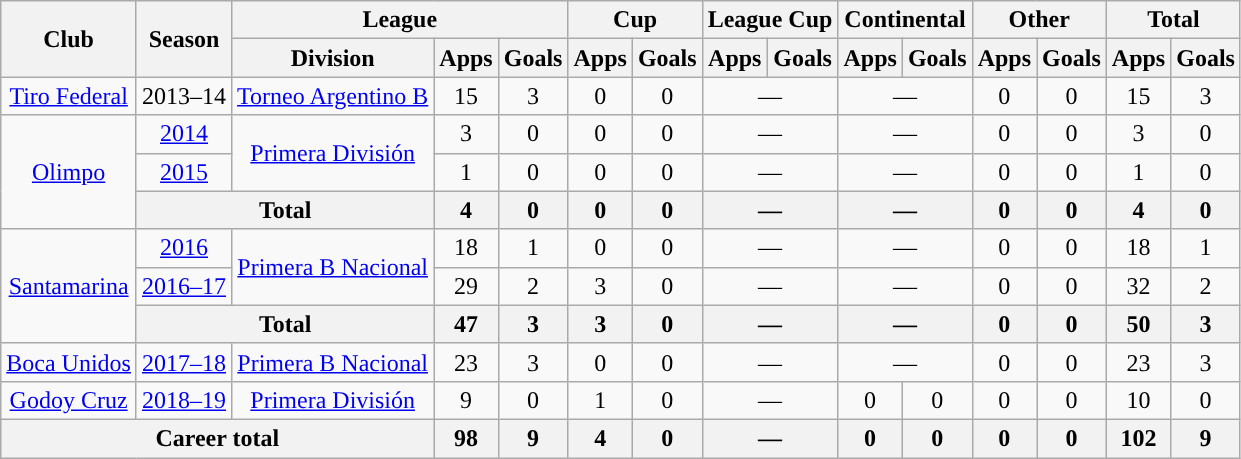<table class="wikitable" style="text-align:center">
<tr>
<th rowspan="2">Club</th>
<th rowspan="2">Season</th>
<th colspan="3">League</th>
<th colspan="2">Cup</th>
<th colspan="2">League Cup</th>
<th colspan="2">Continental</th>
<th colspan="2">Other</th>
<th colspan="2">Total</th>
</tr>
<tr>
<th>Division</th>
<th>Apps</th>
<th>Goals</th>
<th>Apps</th>
<th>Goals</th>
<th>Apps</th>
<th>Goals</th>
<th>Apps</th>
<th>Goals</th>
<th>Apps</th>
<th>Goals</th>
<th>Apps</th>
<th>Goals</th>
</tr>
<tr>
<td rowspan="1"><a href='#'>Tiro Federal</a></td>
<td>2013–14</td>
<td rowspan="1"><a href='#'>Torneo Argentino B</a></td>
<td>15</td>
<td>3</td>
<td>0</td>
<td>0</td>
<td colspan="2">—</td>
<td colspan="2">—</td>
<td>0</td>
<td>0</td>
<td>15</td>
<td>3</td>
</tr>
<tr>
<td rowspan="3"><a href='#'>Olimpo</a></td>
<td><a href='#'>2014</a></td>
<td rowspan="2"><a href='#'>Primera División</a></td>
<td>3</td>
<td>0</td>
<td>0</td>
<td>0</td>
<td colspan="2">—</td>
<td colspan="2">—</td>
<td>0</td>
<td>0</td>
<td>3</td>
<td>0</td>
</tr>
<tr>
<td><a href='#'>2015</a></td>
<td>1</td>
<td>0</td>
<td>0</td>
<td>0</td>
<td colspan="2">—</td>
<td colspan="2">—</td>
<td>0</td>
<td>0</td>
<td>1</td>
<td>0</td>
</tr>
<tr>
<th colspan="2">Total</th>
<th>4</th>
<th>0</th>
<th>0</th>
<th>0</th>
<th colspan="2">—</th>
<th colspan="2">—</th>
<th>0</th>
<th>0</th>
<th>4</th>
<th>0</th>
</tr>
<tr>
<td rowspan="3"><a href='#'>Santamarina</a></td>
<td><a href='#'>2016</a></td>
<td rowspan="2"><a href='#'>Primera B Nacional</a></td>
<td>18</td>
<td>1</td>
<td>0</td>
<td>0</td>
<td colspan="2">—</td>
<td colspan="2">—</td>
<td>0</td>
<td>0</td>
<td>18</td>
<td>1</td>
</tr>
<tr>
<td><a href='#'>2016–17</a></td>
<td>29</td>
<td>2</td>
<td>3</td>
<td>0</td>
<td colspan="2">—</td>
<td colspan="2">—</td>
<td>0</td>
<td>0</td>
<td>32</td>
<td>2</td>
</tr>
<tr>
<th colspan="2">Total</th>
<th>47</th>
<th>3</th>
<th>3</th>
<th>0</th>
<th colspan="2">—</th>
<th colspan="2">—</th>
<th>0</th>
<th>0</th>
<th>50</th>
<th>3</th>
</tr>
<tr>
<td rowspan="1"><a href='#'>Boca Unidos</a></td>
<td><a href='#'>2017–18</a></td>
<td rowspan="1"><a href='#'>Primera B Nacional</a></td>
<td>23</td>
<td>3</td>
<td>0</td>
<td>0</td>
<td colspan="2">—</td>
<td colspan="2">—</td>
<td>0</td>
<td>0</td>
<td>23</td>
<td>3</td>
</tr>
<tr>
<td rowspan="1"><a href='#'>Godoy Cruz</a></td>
<td><a href='#'>2018–19</a></td>
<td rowspan="1"><a href='#'>Primera División</a></td>
<td>9</td>
<td>0</td>
<td>1</td>
<td>0</td>
<td colspan="2">—</td>
<td>0</td>
<td>0</td>
<td>0</td>
<td>0</td>
<td>10</td>
<td>0</td>
</tr>
<tr>
<th colspan="3">Career total</th>
<th>98</th>
<th>9</th>
<th>4</th>
<th>0</th>
<th colspan="2">—</th>
<th>0</th>
<th>0</th>
<th>0</th>
<th>0</th>
<th>102</th>
<th>9</th>
</tr>
</table>
